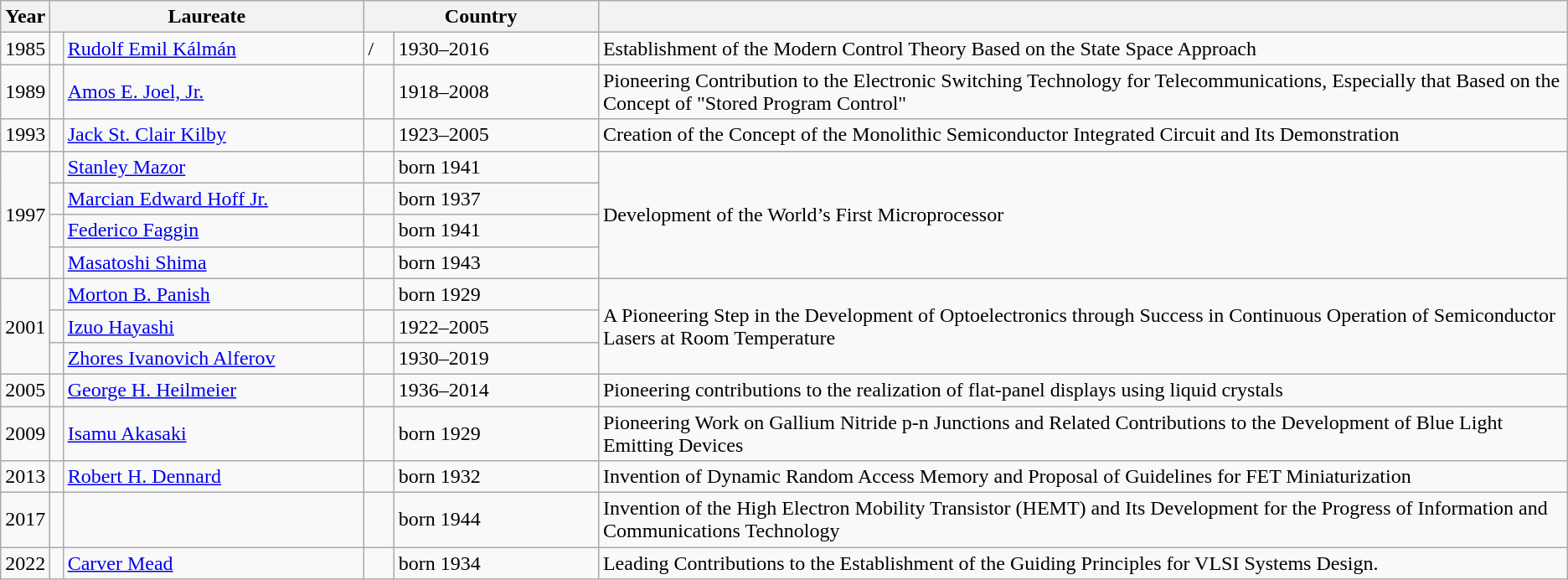<table class="wikitable sortable">
<tr>
<th>Year</th>
<th style="width:20%;" colspan=2>Laureate</th>
<th style="width:15%;" colspan=2>Country</th>
<th></th>
</tr>
<tr>
<td>1985</td>
<td></td>
<td><a href='#'>Rudolf Emil Kálmán</a></td>
<td> / </td>
<td>1930–2016</td>
<td>Establishment of the Modern Control Theory Based on the State Space Approach</td>
</tr>
<tr>
<td>1989</td>
<td></td>
<td><a href='#'>Amos E. Joel, Jr.</a></td>
<td></td>
<td>1918–2008</td>
<td>Pioneering Contribution to the Electronic Switching Technology for Telecommunications, Especially that Based on the Concept of "Stored Program Control"</td>
</tr>
<tr>
<td>1993</td>
<td></td>
<td><a href='#'>Jack St. Clair Kilby</a></td>
<td></td>
<td>1923–2005</td>
<td>Creation of the Concept of the Monolithic Semiconductor Integrated Circuit and Its Demonstration</td>
</tr>
<tr>
<td rowspan=4>1997</td>
<td></td>
<td><a href='#'>Stanley Mazor</a></td>
<td></td>
<td>born 1941</td>
<td rowspan=4>Development of the World’s First Microprocessor</td>
</tr>
<tr>
<td></td>
<td><a href='#'>Marcian Edward Hoff Jr.</a></td>
<td></td>
<td>born 1937</td>
</tr>
<tr>
<td></td>
<td><a href='#'>Federico Faggin</a></td>
<td></td>
<td>born 1941</td>
</tr>
<tr>
<td></td>
<td><a href='#'>Masatoshi Shima</a></td>
<td></td>
<td>born 1943</td>
</tr>
<tr>
<td rowspan=3>2001</td>
<td></td>
<td><a href='#'>Morton B. Panish</a></td>
<td></td>
<td>born 1929</td>
<td rowspan=3>A Pioneering Step in the Development of Optoelectronics through Success in Continuous Operation of Semiconductor Lasers at Room Temperature</td>
</tr>
<tr>
<td></td>
<td><a href='#'>Izuo Hayashi</a></td>
<td></td>
<td>1922–2005</td>
</tr>
<tr>
<td></td>
<td><a href='#'>Zhores Ivanovich Alferov</a></td>
<td></td>
<td>1930–2019</td>
</tr>
<tr>
<td>2005</td>
<td></td>
<td><a href='#'>George H. Heilmeier</a></td>
<td></td>
<td>1936–2014</td>
<td>Pioneering contributions to the realization of flat-panel displays using liquid crystals</td>
</tr>
<tr>
<td>2009</td>
<td></td>
<td><a href='#'>Isamu Akasaki</a></td>
<td></td>
<td>born 1929</td>
<td>Pioneering Work on Gallium Nitride p-n Junctions and Related Contributions to the Development of Blue Light Emitting Devices</td>
</tr>
<tr>
<td>2013</td>
<td></td>
<td><a href='#'>Robert H. Dennard</a></td>
<td></td>
<td>born 1932</td>
<td>Invention of Dynamic Random Access Memory and Proposal of Guidelines for FET Miniaturization</td>
</tr>
<tr>
<td>2017</td>
<td></td>
<td></td>
<td></td>
<td>born 1944</td>
<td>Invention of the High Electron Mobility Transistor (HEMT) and Its Development for the Progress of Information and Communications Technology</td>
</tr>
<tr>
<td>2022</td>
<td></td>
<td><a href='#'>Carver Mead</a></td>
<td></td>
<td>born 1934</td>
<td>Leading Contributions to the Establishment of the Guiding Principles for VLSI Systems Design.</td>
</tr>
</table>
